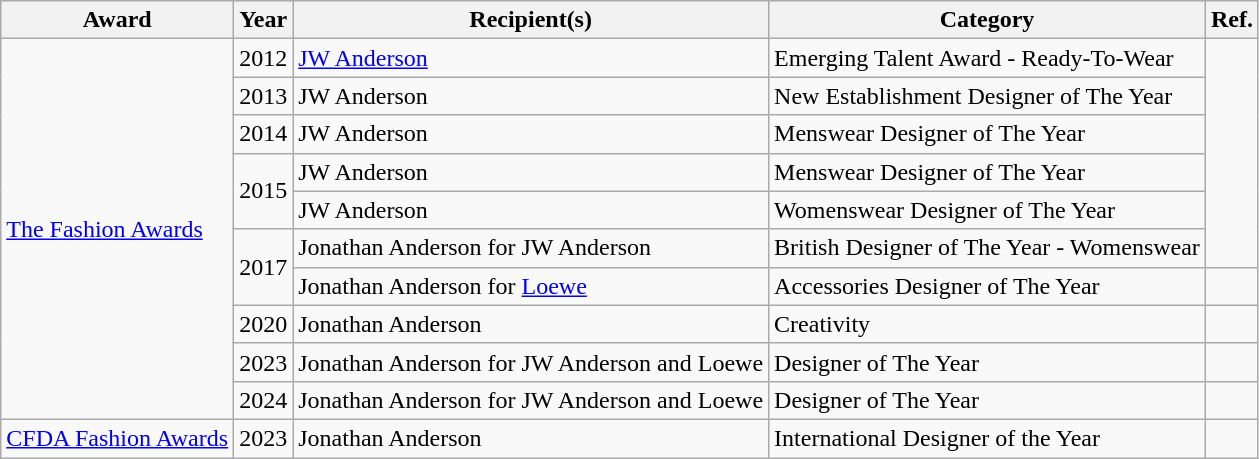<table class="wikitable">
<tr>
<th>Award</th>
<th>Year</th>
<th>Recipient(s)</th>
<th>Category</th>
<th>Ref.</th>
</tr>
<tr>
<td rowspan="10"><a href='#'>The Fashion Awards</a></td>
<td>2012</td>
<td><a href='#'>JW Anderson</a></td>
<td>Emerging Talent Award - Ready-To-Wear</td>
<td rowspan="6"></td>
</tr>
<tr>
<td>2013</td>
<td>JW Anderson</td>
<td>New Establishment Designer of The Year</td>
</tr>
<tr>
<td>2014</td>
<td>JW Anderson</td>
<td>Menswear Designer of The Year</td>
</tr>
<tr>
<td rowspan="2">2015</td>
<td>JW Anderson</td>
<td>Menswear Designer of The Year</td>
</tr>
<tr>
<td>JW Anderson</td>
<td>Womenswear Designer of The Year</td>
</tr>
<tr>
<td rowspan="2">2017</td>
<td>Jonathan Anderson for JW Anderson</td>
<td>British Designer of The Year - Womenswear</td>
</tr>
<tr>
<td>Jonathan Anderson for <a href='#'>Loewe</a></td>
<td>Accessories Designer of The Year</td>
<td></td>
</tr>
<tr>
<td>2020</td>
<td>Jonathan Anderson</td>
<td>Creativity</td>
<td></td>
</tr>
<tr>
<td>2023</td>
<td>Jonathan Anderson for JW Anderson and Loewe</td>
<td>Designer of The Year</td>
<td></td>
</tr>
<tr>
<td>2024</td>
<td>Jonathan Anderson for JW Anderson and Loewe</td>
<td>Designer of The Year</td>
<td></td>
</tr>
<tr>
<td><a href='#'>CFDA Fashion Awards</a></td>
<td>2023</td>
<td>Jonathan Anderson</td>
<td>International Designer of the Year</td>
<td></td>
</tr>
</table>
